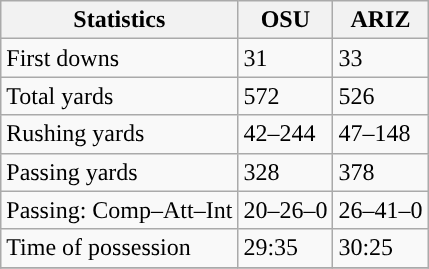<table class="wikitable" style="float: left;">
<tr>
<th>Statistics</th>
<th>OSU</th>
<th>ARIZ</th>
</tr>
<tr>
<td>First downs</td>
<td>31</td>
<td>33</td>
</tr>
<tr>
<td>Total yards</td>
<td>572</td>
<td>526</td>
</tr>
<tr>
<td>Rushing yards</td>
<td>42–244</td>
<td>47–148</td>
</tr>
<tr>
<td>Passing yards</td>
<td>328</td>
<td>378</td>
</tr>
<tr>
<td>Passing: Comp–Att–Int</td>
<td>20–26–0</td>
<td>26–41–0</td>
</tr>
<tr>
<td>Time of possession</td>
<td>29:35</td>
<td>30:25</td>
</tr>
<tr>
</tr>
</table>
